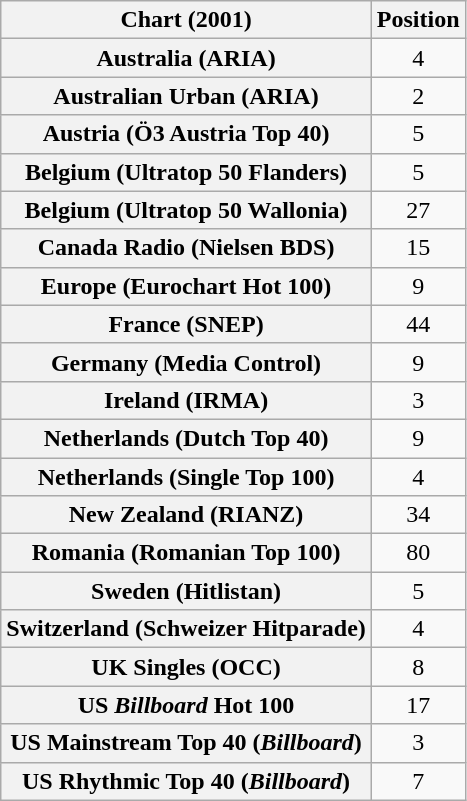<table class="wikitable sortable plainrowheaders" style="text-align:center">
<tr>
<th scope="col">Chart (2001)</th>
<th scope="col">Position</th>
</tr>
<tr>
<th scope="row">Australia (ARIA)</th>
<td>4</td>
</tr>
<tr>
<th scope="row">Australian Urban (ARIA)</th>
<td>2</td>
</tr>
<tr>
<th scope="row">Austria (Ö3 Austria Top 40)</th>
<td>5</td>
</tr>
<tr>
<th scope="row">Belgium (Ultratop 50 Flanders)</th>
<td>5</td>
</tr>
<tr>
<th scope="row">Belgium (Ultratop 50 Wallonia)</th>
<td>27</td>
</tr>
<tr>
<th scope="row">Canada Radio (Nielsen BDS)</th>
<td>15</td>
</tr>
<tr>
<th scope="row">Europe (Eurochart Hot 100)</th>
<td>9</td>
</tr>
<tr>
<th scope="row">France (SNEP)</th>
<td>44</td>
</tr>
<tr>
<th scope="row">Germany (Media Control)</th>
<td>9</td>
</tr>
<tr>
<th scope="row">Ireland (IRMA)</th>
<td>3</td>
</tr>
<tr>
<th scope="row">Netherlands (Dutch Top 40)</th>
<td>9</td>
</tr>
<tr>
<th scope="row">Netherlands (Single Top 100)</th>
<td>4</td>
</tr>
<tr>
<th scope="row">New Zealand (RIANZ)</th>
<td>34</td>
</tr>
<tr>
<th scope="row">Romania (Romanian Top 100)</th>
<td>80</td>
</tr>
<tr>
<th scope="row">Sweden (Hitlistan)</th>
<td>5</td>
</tr>
<tr>
<th scope="row">Switzerland (Schweizer Hitparade)</th>
<td>4</td>
</tr>
<tr>
<th scope="row">UK Singles (OCC)</th>
<td>8</td>
</tr>
<tr>
<th scope="row">US <em>Billboard</em> Hot 100</th>
<td>17</td>
</tr>
<tr>
<th scope="row">US Mainstream Top 40 (<em>Billboard</em>)</th>
<td>3</td>
</tr>
<tr>
<th scope="row">US Rhythmic Top 40 (<em>Billboard</em>)</th>
<td>7</td>
</tr>
</table>
